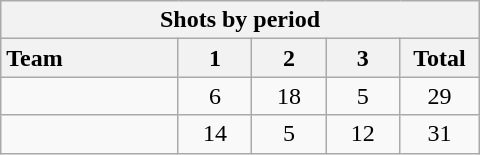<table class="wikitable" style="width:20em; text-align:right;">
<tr>
<th colspan="6">Shots by period</th>
</tr>
<tr>
<th style="width:8em; text-align:left;">Team</th>
<th style="width:3em;">1</th>
<th style="width:3em;">2</th>
<th style="width:3em;">3</th>
<th style="width:3em;">Total</th>
</tr>
<tr>
<td style="text-align:left;"></td>
<td style="text-align:center;">6</td>
<td style="text-align:center;">18</td>
<td style="text-align:center;">5</td>
<td style="text-align:center;">29</td>
</tr>
<tr>
<td style="text-align:left;"></td>
<td style="text-align:center;">14</td>
<td style="text-align:center;">5</td>
<td = style="text-align:center;">12</td>
<td style="text-align:center;">31</td>
</tr>
</table>
